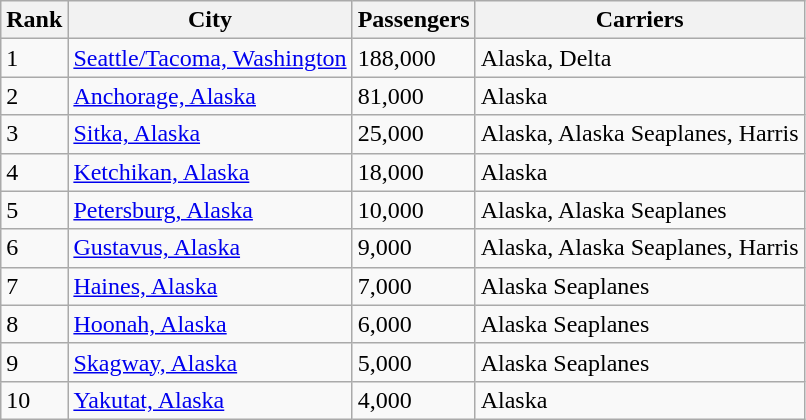<table class="wikitable sortable">
<tr>
<th>Rank</th>
<th>City</th>
<th>Passengers</th>
<th>Carriers</th>
</tr>
<tr>
<td>1</td>
<td><a href='#'>Seattle/Tacoma, Washington</a></td>
<td>188,000</td>
<td>Alaska, Delta</td>
</tr>
<tr>
<td>2</td>
<td><a href='#'>Anchorage, Alaska</a></td>
<td>81,000</td>
<td>Alaska</td>
</tr>
<tr>
<td>3</td>
<td><a href='#'>Sitka, Alaska</a></td>
<td>25,000</td>
<td>Alaska, Alaska Seaplanes, Harris</td>
</tr>
<tr>
<td>4</td>
<td><a href='#'>Ketchikan, Alaska</a></td>
<td>18,000</td>
<td>Alaska</td>
</tr>
<tr>
<td>5</td>
<td><a href='#'>Petersburg, Alaska</a></td>
<td>10,000</td>
<td>Alaska, Alaska Seaplanes</td>
</tr>
<tr>
<td>6</td>
<td><a href='#'>Gustavus, Alaska</a></td>
<td>9,000</td>
<td>Alaska, Alaska Seaplanes, Harris</td>
</tr>
<tr>
<td>7</td>
<td><a href='#'>Haines, Alaska</a></td>
<td>7,000</td>
<td>Alaska Seaplanes</td>
</tr>
<tr>
<td>8</td>
<td><a href='#'>Hoonah, Alaska</a></td>
<td>6,000</td>
<td>Alaska Seaplanes</td>
</tr>
<tr>
<td>9</td>
<td><a href='#'>Skagway, Alaska</a></td>
<td>5,000</td>
<td>Alaska Seaplanes</td>
</tr>
<tr>
<td>10</td>
<td><a href='#'>Yakutat, Alaska</a></td>
<td>4,000</td>
<td>Alaska</td>
</tr>
</table>
